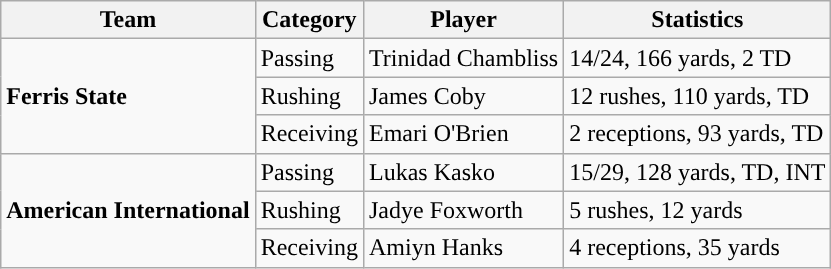<table class="wikitable" style="float: left;">
<tr>
<th>Team</th>
<th>Category</th>
<th>Player</th>
<th>Statistics</th>
</tr>
<tr>
<td rowspan=3><strong>Ferris State</strong></td>
<td>Passing</td>
<td>Trinidad Chambliss</td>
<td>14/24, 166 yards, 2 TD</td>
</tr>
<tr>
<td>Rushing</td>
<td>James Coby</td>
<td>12 rushes, 110 yards, TD</td>
</tr>
<tr>
<td>Receiving</td>
<td>Emari O'Brien</td>
<td>2 receptions, 93 yards, TD</td>
</tr>
<tr>
<td rowspan=3><strong>American International</strong></td>
<td>Passing</td>
<td>Lukas Kasko</td>
<td>15/29, 128 yards, TD, INT</td>
</tr>
<tr>
<td>Rushing</td>
<td>Jadye Foxworth</td>
<td>5 rushes, 12 yards</td>
</tr>
<tr>
<td>Receiving</td>
<td>Amiyn Hanks</td>
<td>4 receptions, 35 yards</td>
</tr>
</table>
